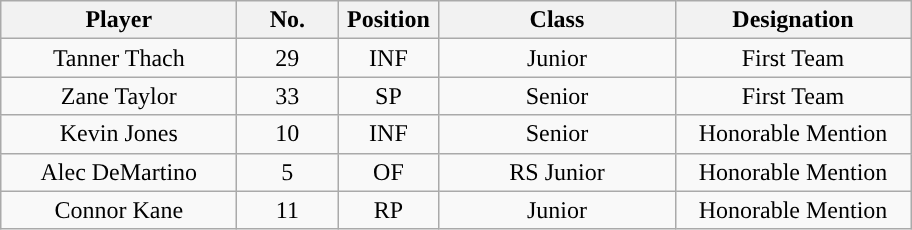<table class="wikitable" style="text-align:center">
<tr>
<th style="width:150px; ">Player</th>
<th style="width:60px; ">No.</th>
<th style="width:60px; ">Position</th>
<th style="width:150px; ">Class</th>
<th style="width:150px; ">Designation</th>
</tr>
<tr>
<td>Tanner Thach</td>
<td>29</td>
<td>INF</td>
<td>Junior</td>
<td>First Team</td>
</tr>
<tr>
<td>Zane Taylor</td>
<td>33</td>
<td>SP</td>
<td>Senior</td>
<td>First Team</td>
</tr>
<tr>
<td>Kevin Jones</td>
<td>10</td>
<td>INF</td>
<td>Senior</td>
<td>Honorable Mention</td>
</tr>
<tr>
<td>Alec DeMartino</td>
<td>5</td>
<td>OF</td>
<td>RS Junior</td>
<td>Honorable Mention</td>
</tr>
<tr>
<td>Connor Kane</td>
<td>11</td>
<td>RP</td>
<td>Junior</td>
<td>Honorable Mention</td>
</tr>
</table>
